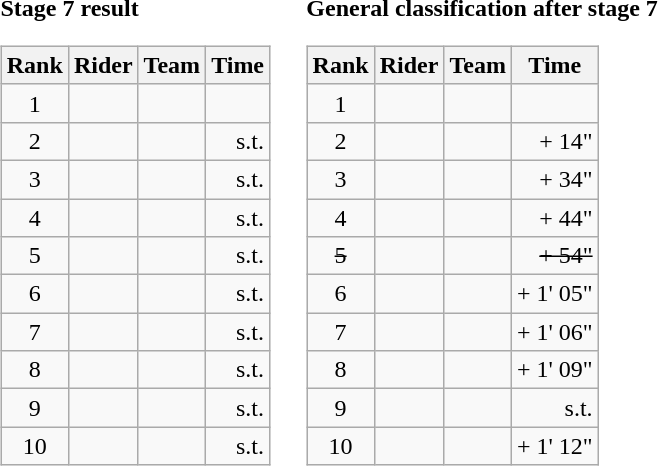<table>
<tr>
<td><strong>Stage 7 result</strong><br><table class="wikitable">
<tr>
<th scope="col">Rank</th>
<th scope="col">Rider</th>
<th scope="col">Team</th>
<th scope="col">Time</th>
</tr>
<tr>
<td style="text-align:center;">1</td>
<td></td>
<td></td>
<td style="text-align:right;"></td>
</tr>
<tr>
<td style="text-align:center;">2</td>
<td></td>
<td></td>
<td style="text-align:right;">s.t.</td>
</tr>
<tr>
<td style="text-align:center;">3</td>
<td> </td>
<td></td>
<td style="text-align:right;">s.t.</td>
</tr>
<tr>
<td style="text-align:center;">4</td>
<td></td>
<td></td>
<td style="text-align:right;">s.t.</td>
</tr>
<tr>
<td style="text-align:center;">5</td>
<td></td>
<td></td>
<td style="text-align:right;">s.t.</td>
</tr>
<tr>
<td style="text-align:center;">6</td>
<td></td>
<td></td>
<td style="text-align:right;">s.t.</td>
</tr>
<tr>
<td style="text-align:center;">7</td>
<td></td>
<td></td>
<td style="text-align:right;">s.t.</td>
</tr>
<tr>
<td style="text-align:center;">8</td>
<td></td>
<td></td>
<td style="text-align:right;">s.t.</td>
</tr>
<tr>
<td style="text-align:center;">9</td>
<td></td>
<td></td>
<td style="text-align:right;">s.t.</td>
</tr>
<tr>
<td style="text-align:center;">10</td>
<td></td>
<td></td>
<td style="text-align:right;">s.t.</td>
</tr>
</table>
</td>
<td></td>
<td><strong>General classification after stage 7</strong><br><table class="wikitable">
<tr>
<th scope="col">Rank</th>
<th scope="col">Rider</th>
<th scope="col">Team</th>
<th scope="col">Time</th>
</tr>
<tr>
<td style="text-align:center;">1</td>
<td> </td>
<td></td>
<td style="text-align:right;"></td>
</tr>
<tr>
<td style="text-align:center;">2</td>
<td></td>
<td></td>
<td style="text-align:right;">+ 14"</td>
</tr>
<tr>
<td style="text-align:center;">3</td>
<td></td>
<td></td>
<td style="text-align:right;">+ 34"</td>
</tr>
<tr>
<td style="text-align:center;">4</td>
<td></td>
<td></td>
<td style="text-align:right;">+ 44"</td>
</tr>
<tr>
<td style="text-align:center;"><del>5</del></td>
<td><del></del></td>
<td><del></del></td>
<td style="text-align:right;"><del>+ 54"</del></td>
</tr>
<tr>
<td style="text-align:center;">6</td>
<td></td>
<td></td>
<td style="text-align:right;">+ 1' 05"</td>
</tr>
<tr>
<td style="text-align:center;">7</td>
<td></td>
<td></td>
<td style="text-align:right;">+ 1' 06"</td>
</tr>
<tr>
<td style="text-align:center;">8</td>
<td></td>
<td></td>
<td style="text-align:right;">+ 1' 09"</td>
</tr>
<tr>
<td style="text-align:center;">9</td>
<td></td>
<td></td>
<td style="text-align:right;">s.t.</td>
</tr>
<tr>
<td style="text-align:center;">10</td>
<td></td>
<td></td>
<td style="text-align:right;">+ 1' 12"</td>
</tr>
</table>
</td>
</tr>
</table>
